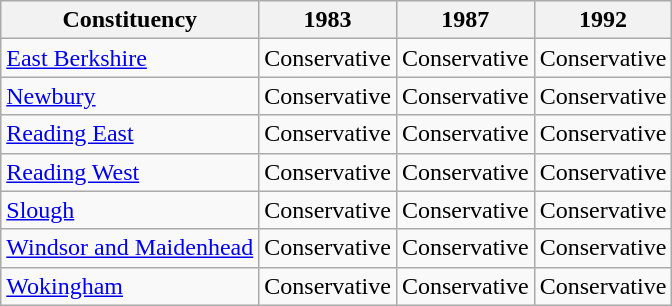<table class="wikitable">
<tr>
<th>Constituency</th>
<th>1983</th>
<th>1987</th>
<th>1992</th>
</tr>
<tr>
<td><a href='#'>East Berkshire</a></td>
<td bgcolor=>Conservative</td>
<td bgcolor=>Conservative</td>
<td bgcolor=>Conservative</td>
</tr>
<tr>
<td><a href='#'>Newbury</a></td>
<td bgcolor=>Conservative</td>
<td bgcolor=>Conservative</td>
<td bgcolor=>Conservative</td>
</tr>
<tr>
<td><a href='#'>Reading East</a></td>
<td bgcolor=>Conservative</td>
<td bgcolor=>Conservative</td>
<td bgcolor=>Conservative</td>
</tr>
<tr>
<td><a href='#'>Reading West</a></td>
<td bgcolor=>Conservative</td>
<td bgcolor=>Conservative</td>
<td bgcolor=>Conservative</td>
</tr>
<tr>
<td><a href='#'>Slough</a></td>
<td bgcolor=>Conservative</td>
<td bgcolor=>Conservative</td>
<td bgcolor=>Conservative</td>
</tr>
<tr>
<td><a href='#'>Windsor and Maidenhead</a></td>
<td bgcolor=>Conservative</td>
<td bgcolor=>Conservative</td>
<td bgcolor=>Conservative</td>
</tr>
<tr>
<td><a href='#'>Wokingham</a></td>
<td bgcolor=>Conservative</td>
<td bgcolor=>Conservative</td>
<td bgcolor=>Conservative</td>
</tr>
</table>
